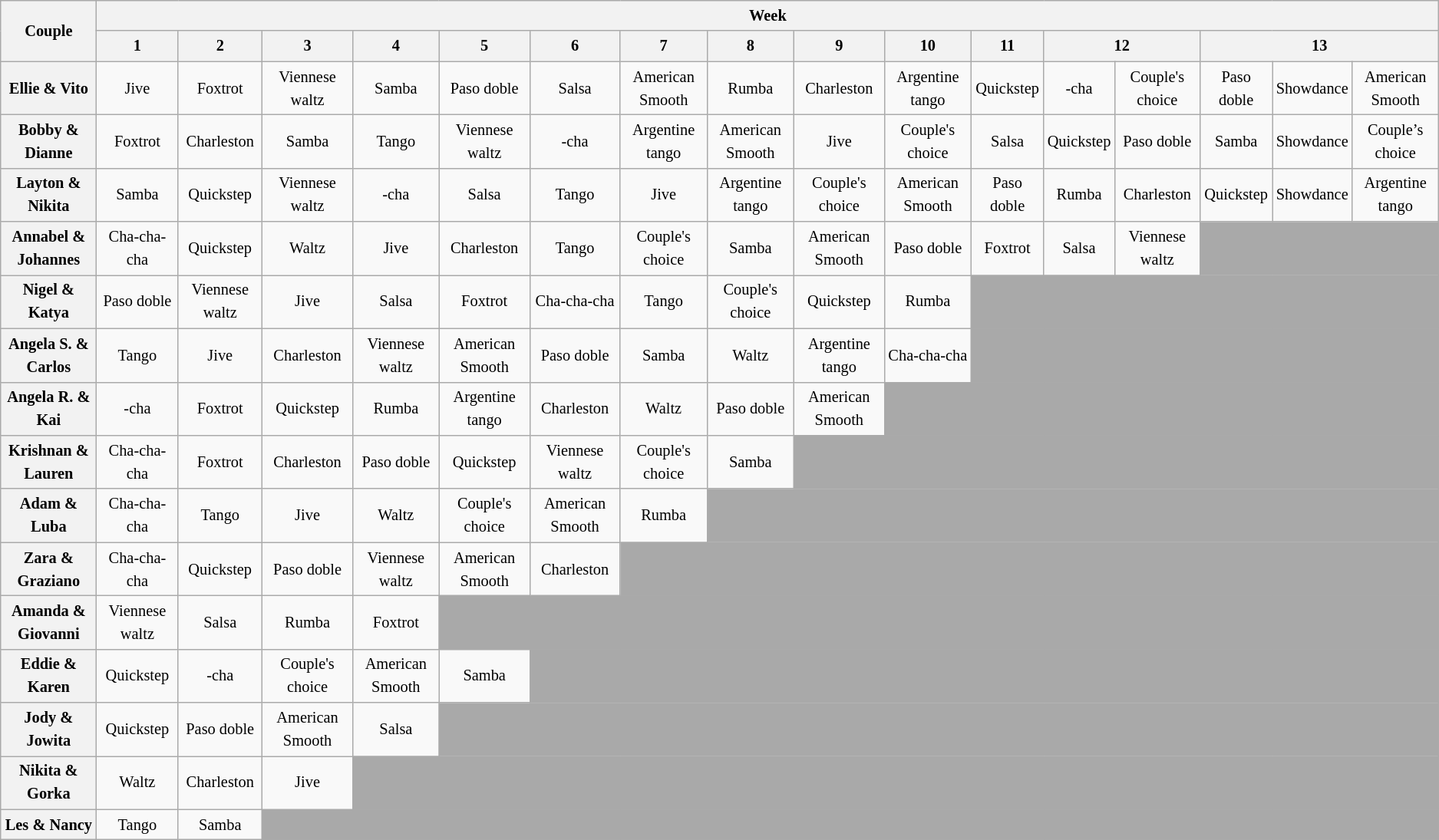<table class="wikitable unsortable" style="text-align:center; font-size:85%; line-height:20px">
<tr>
<th rowspan="2">Couple</th>
<th colspan="16">Week</th>
</tr>
<tr>
<th scope="col">1</th>
<th scope="col">2</th>
<th scope="col">3</th>
<th scope="col">4</th>
<th scope="col">5</th>
<th scope="col">6</th>
<th scope="col">7</th>
<th scope="col">8</th>
<th scope="col">9</th>
<th scope="col">10</th>
<th scope="col">11</th>
<th scope="col" colspan="2">12</th>
<th scope="col" colspan="3">13</th>
</tr>
<tr>
<th scope="row">Ellie & Vito</th>
<td>Jive</td>
<td>Foxtrot</td>
<td>Viennese waltz</td>
<td>Samba</td>
<td>Paso doble</td>
<td>Salsa</td>
<td>American Smooth</td>
<td>Rumba</td>
<td>Charleston</td>
<td>Argentine tango</td>
<td>Quickstep</td>
<td>-cha</td>
<td>Couple's choice</td>
<td>Paso doble</td>
<td>Showdance</td>
<td>American Smooth</td>
</tr>
<tr>
<th scope="row">Bobby & Dianne</th>
<td>Foxtrot</td>
<td>Charleston</td>
<td>Samba</td>
<td>Tango</td>
<td>Viennese waltz</td>
<td>-cha</td>
<td>Argentine tango</td>
<td>American Smooth</td>
<td>Jive</td>
<td>Couple's choice</td>
<td>Salsa</td>
<td>Quickstep</td>
<td>Paso doble</td>
<td>Samba</td>
<td>Showdance</td>
<td>Couple’s choice</td>
</tr>
<tr>
<th scope="row">Layton & Nikita</th>
<td>Samba</td>
<td>Quickstep</td>
<td>Viennese waltz</td>
<td>-cha</td>
<td>Salsa</td>
<td>Tango</td>
<td>Jive</td>
<td>Argentine tango</td>
<td>Couple's choice</td>
<td>American Smooth</td>
<td>Paso doble</td>
<td>Rumba</td>
<td>Charleston</td>
<td>Quickstep</td>
<td>Showdance</td>
<td>Argentine tango</td>
</tr>
<tr>
<th scope="row">Annabel & Johannes</th>
<td>Cha-cha-cha</td>
<td>Quickstep</td>
<td>Waltz</td>
<td>Jive</td>
<td>Charleston</td>
<td>Tango</td>
<td>Couple's choice</td>
<td>Samba</td>
<td>American Smooth</td>
<td>Paso doble</td>
<td>Foxtrot</td>
<td>Salsa</td>
<td>Viennese waltz</td>
<td colspan="3" bgcolor="darkgray"></td>
</tr>
<tr>
<th scope="row">Nigel & Katya</th>
<td>Paso doble</td>
<td>Viennese waltz</td>
<td>Jive</td>
<td>Salsa</td>
<td>Foxtrot</td>
<td>Cha-cha-cha</td>
<td>Tango</td>
<td>Couple's choice</td>
<td>Quickstep</td>
<td>Rumba</td>
<td colspan="6" bgcolor="darkgray"></td>
</tr>
<tr>
<th scope="row">Angela S. & Carlos</th>
<td>Tango</td>
<td>Jive</td>
<td>Charleston</td>
<td>Viennese waltz</td>
<td>American Smooth</td>
<td>Paso doble</td>
<td>Samba</td>
<td>Waltz</td>
<td>Argentine tango</td>
<td>Cha-cha-cha</td>
<td colspan="6" bgcolor="darkgray"></td>
</tr>
<tr>
<th scope="row">Angela R. & Kai</th>
<td>-cha</td>
<td>Foxtrot</td>
<td>Quickstep</td>
<td>Rumba</td>
<td>Argentine tango</td>
<td>Charleston</td>
<td>Waltz</td>
<td>Paso doble</td>
<td>American Smooth</td>
<td colspan="7" bgcolor="darkgray"></td>
</tr>
<tr>
<th scope="row">Krishnan & Lauren</th>
<td>Cha-cha-cha</td>
<td>Foxtrot</td>
<td>Charleston</td>
<td>Paso doble</td>
<td>Quickstep</td>
<td>Viennese waltz</td>
<td>Couple's choice</td>
<td>Samba</td>
<td colspan="8" bgcolor="darkgray"></td>
</tr>
<tr>
<th scope="row">Adam & Luba</th>
<td>Cha-cha-cha</td>
<td>Tango</td>
<td>Jive</td>
<td>Waltz</td>
<td>Couple's choice</td>
<td>American Smooth</td>
<td>Rumba</td>
<td colspan="9" bgcolor="darkgray"></td>
</tr>
<tr>
<th scope="row">Zara & Graziano</th>
<td>Cha-cha-cha</td>
<td>Quickstep</td>
<td>Paso doble</td>
<td>Viennese waltz</td>
<td>American Smooth</td>
<td>Charleston</td>
<td colspan="10" bgcolor="darkgray"></td>
</tr>
<tr>
<th scope="row">Amanda & Giovanni</th>
<td>Viennese waltz</td>
<td>Salsa</td>
<td>Rumba</td>
<td>Foxtrot</td>
<td colspan="12" bgcolor="darkgray"></td>
</tr>
<tr>
<th scope="row">Eddie & Karen</th>
<td>Quickstep</td>
<td>-cha</td>
<td>Couple's choice</td>
<td>American Smooth</td>
<td>Samba</td>
<td colspan="11" bgcolor="darkgrey"></td>
</tr>
<tr>
<th scope="row">Jody & Jowita</th>
<td>Quickstep</td>
<td>Paso doble</td>
<td>American Smooth</td>
<td>Salsa</td>
<td colspan="12" bgcolor="darkgray"></td>
</tr>
<tr>
<th scope="row">Nikita & Gorka</th>
<td>Waltz</td>
<td>Charleston</td>
<td>Jive</td>
<td colspan="13" bgcolor="darkgray"></td>
</tr>
<tr>
<th scope="row">Les & Nancy</th>
<td>Tango</td>
<td>Samba</td>
<td colspan="14" bgcolor="darkgray"></td>
</tr>
</table>
